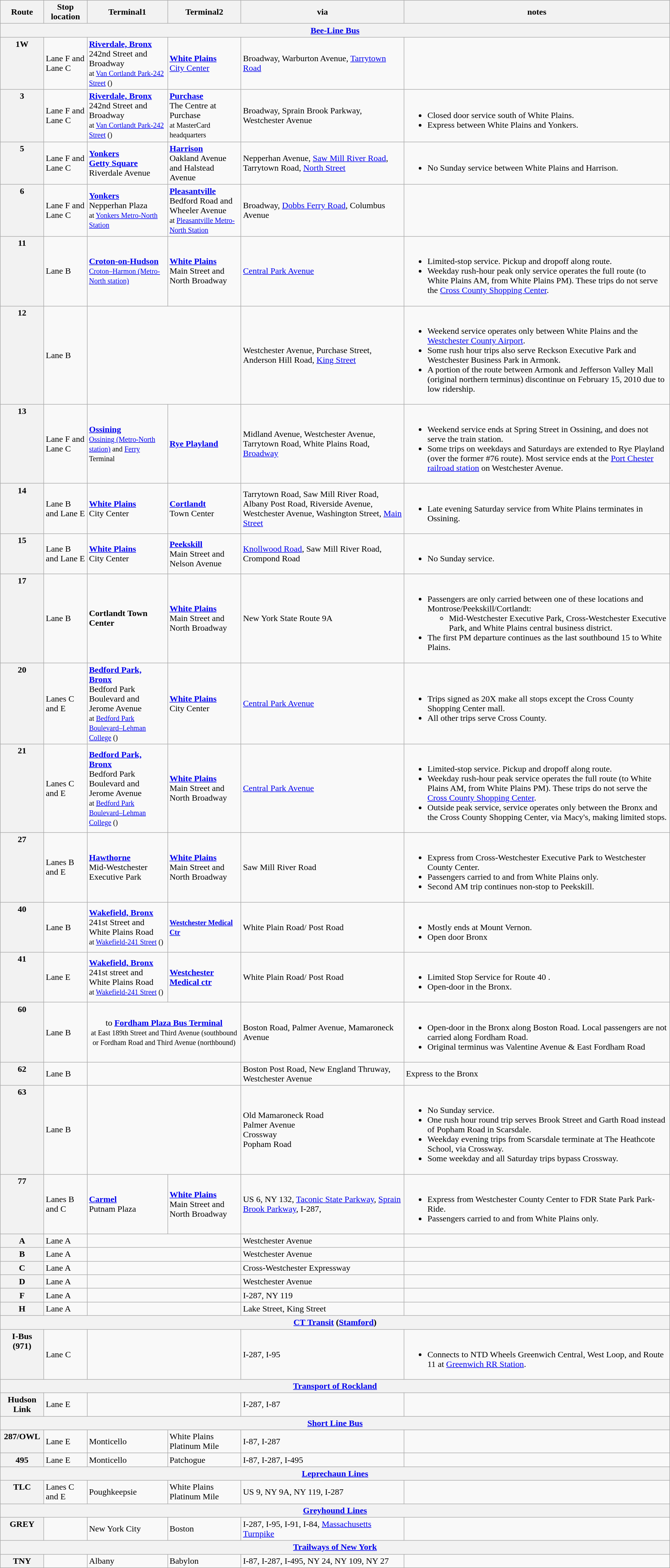<table class=wikitable>
<tr>
<th>Route</th>
<th>Stop location</th>
<th>Terminal1</th>
<th>Terminal2</th>
<th>via</th>
<th>notes</th>
</tr>
<tr>
<th colspan=6><a href='#'>Bee-Line Bus</a></th>
</tr>
<tr>
<th valign=top><div>1W</div></th>
<td>Lane F and Lane  C</td>
<td><strong><a href='#'>Riverdale, Bronx</a></strong><br>242nd Street and Broadway<br><small>at <a href='#'>Van Cortlandt Park-242 Street</a> ()</small></td>
<td><strong><a href='#'>White Plains</a></strong><br><a href='#'>City Center</a></td>
<td>Broadway, Warburton Avenue, <a href='#'>Tarrytown Road</a></td>
<td></td>
</tr>
<tr>
<th valign=top><div>3</div></th>
<td>Lane F and Lane C</td>
<td><strong><a href='#'>Riverdale, Bronx</a></strong><br>242nd Street and Broadway<br><small>at <a href='#'>Van Cortlandt Park-242 Street</a> ()</small></td>
<td><strong><a href='#'>Purchase</a></strong><br>The Centre at Purchase<br><small>at MasterCard headquarters</small></td>
<td>Broadway, Sprain Brook Parkway, Westchester Avenue</td>
<td><br><ul><li>Closed door service south of White Plains.</li><li>Express between White Plains and Yonkers.</li></ul></td>
</tr>
<tr>
<th valign=top><div>5</div></th>
<td>Lane F and Lane C</td>
<td><strong><a href='#'>Yonkers</a><br><a href='#'>Getty Square</a></strong><br>Riverdale Avenue</td>
<td><strong><a href='#'>Harrison</a></strong><br>Oakland Avenue and Halstead Avenue</td>
<td>Nepperhan Avenue, <a href='#'>Saw Mill River Road</a>, Tarrytown Road, <a href='#'>North Street</a></td>
<td><br><ul><li>No Sunday service between White Plains and Harrison.</li></ul></td>
</tr>
<tr>
<th valign=top><div>6</div></th>
<td>Lane F and Lane C</td>
<td><strong><a href='#'>Yonkers</a></strong><br>Nepperhan Plaza<br><small>at <a href='#'>Yonkers Metro-North Station</a></small></td>
<td><strong><a href='#'>Pleasantville</a></strong><br>Bedford Road and Wheeler Avenue<br><small> at <a href='#'>Pleasantville Metro-North Station</a></small></td>
<td>Broadway, <a href='#'>Dobbs Ferry Road</a>, Columbus Avenue</td>
<td></td>
</tr>
<tr>
<th valign=top><div>11</div></th>
<td>Lane B</td>
<td><strong><a href='#'>Croton-on-Hudson</a></strong><br><small><a href='#'>Croton–Harmon (Metro-North station)</a></small></td>
<td><strong><a href='#'>White Plains</a></strong><br>Main Street and North Broadway</td>
<td><a href='#'>Central Park Avenue</a></td>
<td><br><ul><li>Limited-stop service. Pickup and dropoff along route.</li><li>Weekday rush-hour peak only service operates the full route (to White Plains AM, from White Plains PM). These trips do not serve the <a href='#'>Cross County Shopping Center</a>.</li></ul></td>
</tr>
<tr>
<th valign=top><div>12</div></th>
<td>Lane B</td>
<td colspan=2></td>
<td>Westchester Avenue, Purchase Street, Anderson Hill Road, <a href='#'>King Street</a></td>
<td><br><ul><li>Weekend service operates only between White Plains and the <a href='#'>Westchester County Airport</a>.</li><li>Some rush hour trips also serve Reckson Executive Park and Westchester Business Park in Armonk.</li><li>A portion of the route between Armonk and Jefferson Valley Mall (original northern terminus) discontinue on February 15, 2010 due to low ridership.</li></ul></td>
</tr>
<tr>
<th valign=top><div>13</div></th>
<td>Lane F and Lane C</td>
<td><strong><a href='#'>Ossining</a></strong><br><small><a href='#'>Ossining (Metro-North station)</a> and <a href='#'>Ferry</a> Terminal</small></td>
<td><strong><a href='#'>Rye Playland</a></strong></td>
<td>Midland Avenue, Westchester Avenue, Tarrytown Road, White Plains Road, <a href='#'>Broadway</a></td>
<td><br><ul><li>Weekend service ends at Spring Street in Ossining, and does not serve the train station.</li><li>Some trips on weekdays and Saturdays are extended to Rye Playland (over the former #76 route). Most service ends at the <a href='#'>Port Chester railroad station</a> on Westchester Avenue.</li></ul></td>
</tr>
<tr>
<th valign=top><div>14</div></th>
<td>Lane B and Lane E</td>
<td><strong><a href='#'>White Plains</a></strong><br>City Center</td>
<td><strong><a href='#'>Cortlandt</a></strong><br>Town Center</td>
<td>Tarrytown Road, Saw Mill River Road, Albany Post Road, Riverside Avenue, Westchester Avenue, Washington Street, <a href='#'>Main Street</a></td>
<td><br><ul><li>Late evening Saturday service from White Plains terminates in Ossining.</li></ul></td>
</tr>
<tr>
<th valign=top><div>15</div></th>
<td>Lane B and Lane E</td>
<td><strong><a href='#'>White Plains</a></strong><br>City Center</td>
<td><strong><a href='#'>Peekskill</a></strong><br>Main Street and Nelson Avenue</td>
<td><a href='#'>Knollwood Road</a>, Saw Mill River Road, Crompond Road</td>
<td><br><ul><li>No Sunday service.</li></ul></td>
</tr>
<tr>
<th valign=top><div>17</div></th>
<td>Lane B</td>
<td><strong>Cortlandt Town Center</strong></td>
<td><strong><a href='#'>White Plains</a></strong><br>Main Street and North Broadway</td>
<td>New York State Route 9A</td>
<td><br><ul><li>Passengers are only carried between one of these locations and Montrose/Peekskill/Cortlandt:<ul><li>Mid-Westchester Executive Park, Cross-Westchester Executive Park, and White Plains central business district.</li></ul></li><li>The first PM departure continues as the last southbound 15 to White Plains.</li></ul></td>
</tr>
<tr>
<th valign=top><div>20</div></th>
<td>Lanes C and E</td>
<td><strong><a href='#'>Bedford Park, Bronx</a></strong><br>Bedford Park Boulevard and Jerome Avenue<br><small> at <a href='#'>Bedford Park Boulevard–Lehman College</a> ()</small></td>
<td><strong><a href='#'>White Plains</a></strong><br>City Center</td>
<td><a href='#'>Central Park Avenue</a></td>
<td><br><ul><li>Trips signed as 20X make all stops except the Cross County Shopping Center mall.</li><li>All other trips serve Cross County.</li></ul></td>
</tr>
<tr>
<th valign=top><div>21</div></th>
<td>Lanes C and E</td>
<td><strong><a href='#'>Bedford Park, Bronx</a></strong><br>Bedford Park Boulevard and Jerome Avenue<br><small> at <a href='#'>Bedford Park Boulevard–Lehman College</a> ()</small></td>
<td><strong><a href='#'>White Plains</a></strong><br>Main Street and North Broadway</td>
<td><a href='#'>Central Park Avenue</a></td>
<td><br><ul><li>Limited-stop service. Pickup and dropoff along route.</li><li>Weekday rush-hour peak service operates the full route (to White Plains AM, from White Plains PM). These trips do not serve the <a href='#'>Cross County Shopping Center</a>.</li><li>Outside peak service, service operates only between the Bronx and the Cross County Shopping Center, via Macy's, making limited stops.</li></ul></td>
</tr>
<tr>
<th valign=top><div>27</div></th>
<td>Lanes B and E</td>
<td><strong><a href='#'>Hawthorne</a></strong><br>Mid-Westchester Executive Park</td>
<td><strong><a href='#'>White Plains</a></strong><br>Main Street and North Broadway</td>
<td>Saw Mill River Road</td>
<td><br><ul><li>Express from Cross-Westchester Executive Park to Westchester County Center.</li><li>Passengers carried to and from White Plains only.</li><li>Second AM trip continues non-stop to Peekskill.</li></ul></td>
</tr>
<tr>
<th valign=top><div>40</div></th>
<td>Lane B</td>
<td><strong><a href='#'>Wakefield, Bronx</a></strong><br>241st Street and White Plains Road<br> <small>at <a href='#'>Wakefield-241 Street</a> ()</small></td>
<td><small><a href='#'><strong>Westchester Medical Ctr</strong></a></small></td>
<td>White Plain Road/ Post Road</td>
<td><br><ul><li>Mostly ends at Mount Vernon.</li><li>Open door Bronx</li></ul></td>
</tr>
<tr>
<th valign=top><div>41</div></th>
<td>Lane E</td>
<td><strong><a href='#'>Wakefield, Bronx</a></strong><br>241st street and White Plains Road <br><small>at <a href='#'>Wakefield-241 Street</a> ()</small></td>
<td><strong><a href='#'>Westchester Medical ctr</a></strong><br></td>
<td>White Plain Road/ Post Road</td>
<td><br><ul><li>Limited Stop Service for Route 40 .</li><li>Open-door in the Bronx.</li></ul></td>
</tr>
<tr>
<th valign=top><div>60</div></th>
<td>Lane B</td>
<td colspan=2 style="text-align:center;">to <strong><a href='#'>Fordham Plaza Bus Terminal</a></strong><br><small>at East 189th Street and Third Avenue (southbound<br>or Fordham Road and Third Avenue (northbound)</small></td>
<td>Boston Road, Palmer Avenue, Mamaroneck Avenue</td>
<td><br><ul><li>Open-door in the Bronx along Boston Road. Local passengers are not carried along Fordham Road.</li><li>Original terminus was Valentine Avenue & East Fordham Road</li></ul></td>
</tr>
<tr>
<th valign=top><div>62</div></th>
<td>Lane B</td>
<td colspan=2></td>
<td>Boston Post Road, New England Thruway, Westchester Avenue</td>
<td>Express to the Bronx</td>
</tr>
<tr>
<th valign=top><div>63</div></th>
<td>Lane B</td>
<td colspan=2></td>
<td>Old Mamaroneck Road<br>Palmer Avenue<br>Crossway<br>Popham Road</td>
<td><br><ul><li>No Sunday service.</li><li>One rush hour round trip serves Brook Street and Garth Road instead of Popham Road in Scarsdale.</li><li>Weekday evening trips from Scarsdale terminate at The Heathcote School, via Crossway.</li><li>Some weekday and all Saturday trips bypass Crossway.</li></ul></td>
</tr>
<tr>
<th valign=top><div>77</div></th>
<td>Lanes B and C</td>
<td><strong><a href='#'>Carmel</a></strong><br>Putnam Plaza</td>
<td><strong><a href='#'>White Plains</a></strong><br>Main Street and North Broadway</td>
<td>US 6, NY 132, <a href='#'>Taconic State Parkway</a>, <a href='#'>Sprain Brook Parkway</a>, I-287,</td>
<td><br><ul><li>Express from Westchester County Center to FDR State Park Park-Ride.</li><li>Passengers carried to and from White Plains only.</li></ul></td>
</tr>
<tr>
<th valign=top><div>A</div></th>
<td>Lane A</td>
<td colspan=2></td>
<td>Westchester Avenue</td>
<td></td>
</tr>
<tr>
<th valign=top><div>B</div></th>
<td>Lane A</td>
<td colspan=2></td>
<td>Westchester Avenue</td>
<td></td>
</tr>
<tr>
<th valign=top><div>C</div></th>
<td>Lane A</td>
<td colspan=2></td>
<td>Cross-Westchester Expressway</td>
<td></td>
</tr>
<tr>
<th valign=top><div>D</div></th>
<td>Lane A</td>
<td colspan=2></td>
<td>Westchester Avenue</td>
<td></td>
</tr>
<tr>
<th valign=top><div>F</div></th>
<td>Lane A</td>
<td colspan=2></td>
<td>I-287, NY 119</td>
<td></td>
</tr>
<tr>
<th valign=top><div>H</div></th>
<td>Lane A</td>
<td colspan=2></td>
<td>Lake Street, King Street</td>
<td></td>
</tr>
<tr>
<th colspan=6><a href='#'>CT Transit</a> (<a href='#'>Stamford</a>)</th>
</tr>
<tr>
<th valign=top><div>I-Bus (971)</div></th>
<td>Lane C</td>
<td colspan=2></td>
<td>I-287, I-95</td>
<td><br><ul><li>Connects to NTD Wheels Greenwich Central, West Loop, and Route 11 at <a href='#'>Greenwich RR Station</a>.</li></ul></td>
</tr>
<tr>
<th colspan=6><a href='#'>Transport of Rockland</a></th>
</tr>
<tr>
<th valign=top><div>Hudson Link </div></th>
<td>Lane E</td>
<td colspan=2></td>
<td>I-287, I-87</td>
<td></td>
</tr>
<tr>
<th colspan=6><a href='#'>Short Line Bus</a></th>
</tr>
<tr>
<th valign=top><div>287/OWL</div></th>
<td>Lane E</td>
<td>Monticello</td>
<td>White Plains Platinum Mile</td>
<td>I-87, I-287</td>
<td></td>
</tr>
<tr>
<th valign=top><div>495</div></th>
<td>Lane E</td>
<td>Monticello</td>
<td>Patchogue</td>
<td>I-87, I-287, I-495</td>
<td></td>
</tr>
<tr>
<th colspan=6><a href='#'>Leprechaun Lines</a></th>
</tr>
<tr>
<th valign=top><div>TLC</div></th>
<td>Lanes C and E</td>
<td>Poughkeepsie</td>
<td>White Plains Platinum Mile</td>
<td>US 9, NY 9A, NY 119, I-287</td>
<td></td>
</tr>
<tr>
<th colspan=6><a href='#'>Greyhound Lines</a></th>
</tr>
<tr>
<th valign=top><div>GREY</div></th>
<td></td>
<td>New York City</td>
<td>Boston</td>
<td>I-287, I-95, I-91, I-84, <a href='#'>Massachusetts Turnpike</a></td>
<td></td>
</tr>
<tr>
<th colspan=6><a href='#'>Trailways of New York</a></th>
</tr>
<tr>
<th valign=top><div>TNY</div></th>
<td></td>
<td>Albany</td>
<td>Babylon</td>
<td>I-87, I-287, I-495, NY 24, NY 109, NY 27</td>
<td></td>
</tr>
</table>
